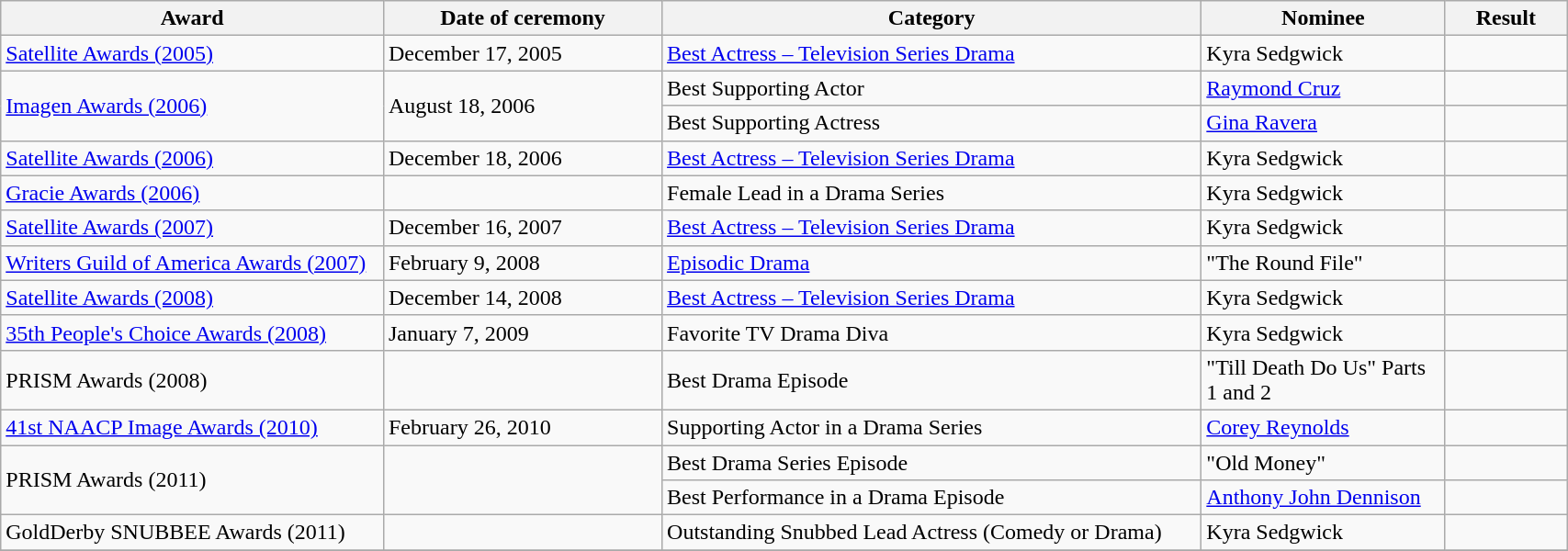<table class="wikitable" style="width:90%;">
<tr>
<th style="width:22%;">Award</th>
<th style="width:16%;">Date of ceremony</th>
<th style="width:31%;">Category</th>
<th style="width:14%;">Nominee</th>
<th style="width:7%;">Result</th>
</tr>
<tr>
<td><a href='#'>Satellite Awards (2005)</a></td>
<td>December 17, 2005</td>
<td><a href='#'>Best Actress – Television Series Drama</a></td>
<td>Kyra Sedgwick</td>
<td></td>
</tr>
<tr>
<td rowspan="2"><a href='#'>Imagen Awards (2006)</a></td>
<td rowspan="2">August 18, 2006</td>
<td>Best Supporting Actor</td>
<td><a href='#'>Raymond Cruz</a></td>
<td></td>
</tr>
<tr>
<td>Best Supporting Actress</td>
<td><a href='#'>Gina Ravera</a></td>
<td></td>
</tr>
<tr>
<td><a href='#'>Satellite Awards (2006)</a></td>
<td>December 18, 2006</td>
<td><a href='#'>Best Actress – Television Series Drama</a></td>
<td>Kyra Sedgwick</td>
<td></td>
</tr>
<tr>
<td><a href='#'>Gracie Awards (2006)</a></td>
<td></td>
<td>Female Lead in a Drama Series</td>
<td>Kyra Sedgwick</td>
<td></td>
</tr>
<tr>
<td><a href='#'>Satellite Awards (2007)</a></td>
<td>December 16, 2007</td>
<td><a href='#'>Best Actress – Television Series Drama</a></td>
<td>Kyra Sedgwick</td>
<td></td>
</tr>
<tr>
<td><a href='#'>Writers Guild of America Awards (2007)</a></td>
<td>February 9, 2008</td>
<td><a href='#'>Episodic Drama</a></td>
<td>"The Round File"</td>
<td></td>
</tr>
<tr>
<td><a href='#'>Satellite Awards (2008)</a></td>
<td>December 14, 2008</td>
<td><a href='#'>Best Actress – Television Series Drama</a></td>
<td>Kyra Sedgwick</td>
<td></td>
</tr>
<tr>
<td><a href='#'>35th People's Choice Awards (2008)</a></td>
<td>January 7, 2009</td>
<td>Favorite TV Drama Diva</td>
<td>Kyra Sedgwick</td>
<td></td>
</tr>
<tr>
<td>PRISM Awards (2008)</td>
<td></td>
<td>Best Drama Episode</td>
<td>"Till Death Do Us" Parts 1 and 2</td>
<td></td>
</tr>
<tr>
<td><a href='#'>41st NAACP Image Awards (2010)</a></td>
<td>February 26, 2010</td>
<td>Supporting Actor in a Drama Series</td>
<td><a href='#'>Corey Reynolds</a></td>
<td></td>
</tr>
<tr>
<td rowspan="2">PRISM Awards (2011)</td>
<td rowspan="2"></td>
<td>Best Drama Series Episode</td>
<td>"Old Money"</td>
<td></td>
</tr>
<tr>
<td>Best Performance in a Drama Episode</td>
<td><a href='#'>Anthony John Dennison</a></td>
<td></td>
</tr>
<tr>
<td>GoldDerby SNUBBEE Awards (2011)</td>
<td></td>
<td>Outstanding Snubbed Lead Actress (Comedy or Drama)</td>
<td>Kyra Sedgwick</td>
<td></td>
</tr>
<tr>
</tr>
</table>
